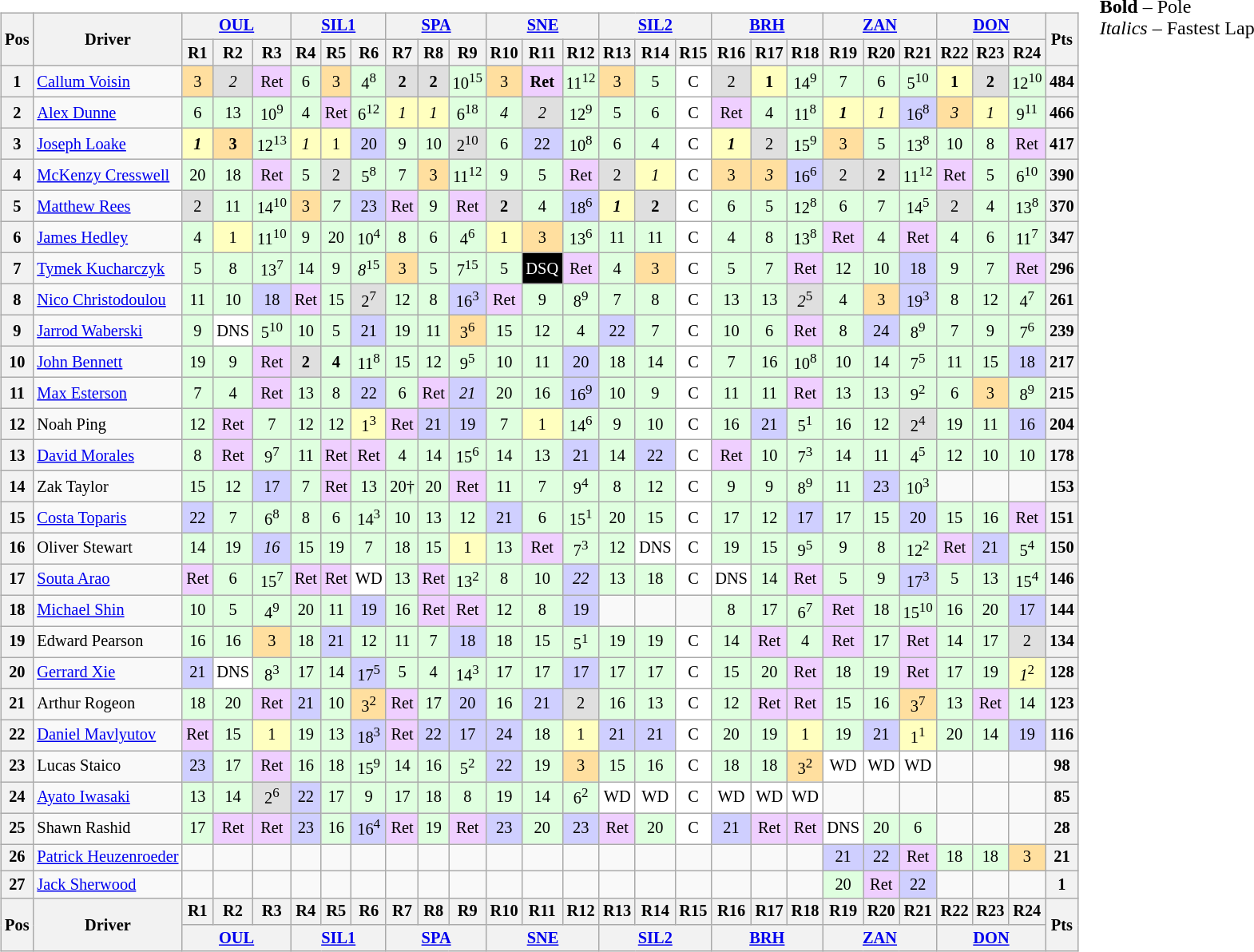<table>
<tr>
<td><br><table class="wikitable" style="font-size: 85%; text-align: center;">
<tr>
<th rowspan="2" valign="middle">Pos</th>
<th rowspan="2" valign="middle">Driver</th>
<th colspan="3"><a href='#'>OUL</a><br></th>
<th colspan="3"><a href='#'>SIL1</a><br></th>
<th colspan="3"><a href='#'>SPA</a><br></th>
<th colspan="3"><a href='#'>SNE</a><br></th>
<th colspan="3"><a href='#'>SIL2</a><br></th>
<th colspan="3"><a href='#'>BRH</a><br></th>
<th colspan="3"><a href='#'>ZAN</a><br></th>
<th colspan="3"><a href='#'>DON</a><br></th>
<th rowspan="2" valign="middle">Pts</th>
</tr>
<tr>
<th>R1</th>
<th>R2</th>
<th>R3</th>
<th>R4</th>
<th>R5</th>
<th>R6</th>
<th>R7</th>
<th>R8</th>
<th>R9</th>
<th>R10</th>
<th>R11</th>
<th>R12</th>
<th>R13</th>
<th>R14</th>
<th>R15</th>
<th>R16</th>
<th>R17</th>
<th>R18</th>
<th>R19</th>
<th>R20</th>
<th>R21</th>
<th>R22</th>
<th>R23</th>
<th>R24</th>
</tr>
<tr>
<th>1</th>
<td align="left"> <a href='#'>Callum Voisin</a></td>
<td bgcolor="#ffdf9f">3</td>
<td bgcolor="#dfdfdf"><em>2</em></td>
<td bgcolor="#efcfff">Ret</td>
<td bgcolor="#dfffdf">6</td>
<td bgcolor="#ffdf9f">3</td>
<td bgcolor="#dfffdf">4<sup>8</sup></td>
<td bgcolor="#dfdfdf"><strong>2</strong></td>
<td bgcolor="#dfdfdf"><strong>2</strong></td>
<td bgcolor="#dfffdf">10<sup>15</sup></td>
<td bgcolor="#ffdf9f">3</td>
<td bgcolor="#efcfff"><strong>Ret</strong></td>
<td bgcolor="#dfffdf">11<sup>12</sup></td>
<td bgcolor="#ffdf9f">3</td>
<td bgcolor="#dfffdf">5</td>
<td bgcolor="#ffffff">C</td>
<td bgcolor="#dfdfdf">2</td>
<td bgcolor="#ffffbf"><strong>1</strong></td>
<td bgcolor="#dfffdf">14<sup>9</sup></td>
<td bgcolor="#dfffdf">7</td>
<td bgcolor="#dfffdf">6</td>
<td bgcolor="#dfffdf">5<sup>10</sup></td>
<td bgcolor="#ffffbf"><strong>1</strong></td>
<td bgcolor="#dfdfdf"><strong>2</strong></td>
<td bgcolor="#dfffdf">12<sup>10</sup></td>
<th>484</th>
</tr>
<tr>
<th>2</th>
<td align="left"> <a href='#'>Alex Dunne</a></td>
<td bgcolor="#dfffdf">6</td>
<td bgcolor="#dfffdf">13</td>
<td bgcolor="#dfffdf">10<sup>9</sup></td>
<td bgcolor="#dfffdf">4</td>
<td bgcolor="#efcfff">Ret</td>
<td bgcolor="#dfffdf">6<sup>12</sup></td>
<td bgcolor="#ffffbf"><em>1</em></td>
<td bgcolor="#ffffbf"><em>1</em></td>
<td bgcolor="#dfffdf">6<sup>18</sup></td>
<td bgcolor="#dfffdf"><em>4</em></td>
<td bgcolor="#dfdfdf"><em>2</em></td>
<td bgcolor="#dfffdf">12<sup>9</sup></td>
<td bgcolor="#dfffdf">5</td>
<td bgcolor="#dfffdf">6</td>
<td bgcolor="#ffffff">C</td>
<td bgcolor="#efcfff">Ret</td>
<td bgcolor="#dfffdf">4</td>
<td bgcolor="#dfffdf">11<sup>8</sup></td>
<td bgcolor="#ffffbf"><strong><em>1</em></strong></td>
<td bgcolor="#ffffbf"><em>1</em></td>
<td bgcolor="#cfcfff">16<sup>8</sup></td>
<td bgcolor="#ffdf9f"><em>3</em></td>
<td bgcolor="#ffffbf"><em>1</em></td>
<td bgcolor="#dfffdf">9<sup>11</sup></td>
<th>466</th>
</tr>
<tr>
<th>3</th>
<td align="left"> <a href='#'>Joseph Loake</a></td>
<td bgcolor="#ffffbf"><strong><em>1</em></strong></td>
<td bgcolor="#ffdf9f"><strong>3</strong></td>
<td bgcolor="#dfffdf">12<sup>13</sup></td>
<td bgcolor="#ffffbf"><em>1</em></td>
<td bgcolor="#ffffbf">1</td>
<td bgcolor="#cfcfff">20</td>
<td bgcolor="#dfffdf">9</td>
<td bgcolor="#dfffdf">10</td>
<td bgcolor="#dfdfdf">2<sup>10</sup></td>
<td bgcolor="#dfffdf">6</td>
<td bgcolor="#cfcfff">22</td>
<td bgcolor="#dfffdf">10<sup>8</sup></td>
<td bgcolor="#dfffdf">6</td>
<td bgcolor="#dfffdf">4</td>
<td bgcolor="#ffffff">C</td>
<td bgcolor="#ffffbf"><strong><em>1</em></strong></td>
<td bgcolor="#dfdfdf">2</td>
<td bgcolor="#dfffdf">15<sup>9</sup></td>
<td bgcolor="#ffdf9f">3</td>
<td bgcolor="#dfffdf">5</td>
<td bgcolor="#dfffdf">13<sup>8</sup></td>
<td bgcolor="#dfffdf">10</td>
<td bgcolor="#dfffdf">8</td>
<td bgcolor="#efcfff">Ret</td>
<th>417</th>
</tr>
<tr>
<th>4</th>
<td nowrap="" align="left"> <a href='#'>McKenzy Cresswell</a></td>
<td bgcolor="#dfffdf">20</td>
<td bgcolor="#dfffdf">18</td>
<td bgcolor="#efcfff">Ret</td>
<td bgcolor="#dfffdf">5</td>
<td bgcolor="#dfdfdf">2</td>
<td bgcolor="#dfffdf">5<sup>8</sup></td>
<td bgcolor="#dfffdf">7</td>
<td bgcolor="#ffdf9f">3</td>
<td bgcolor="#dfffdf">11<sup>12</sup></td>
<td bgcolor="#dfffdf">9</td>
<td bgcolor="#dfffdf">5</td>
<td bgcolor="#efcfff">Ret</td>
<td bgcolor="#dfdfdf">2</td>
<td bgcolor="#ffffbf"><em>1</em></td>
<td bgcolor="#ffffff">C</td>
<td bgcolor="#ffdf9f">3</td>
<td bgcolor="#ffdf9f"><em>3</em></td>
<td bgcolor="#cfcfff">16<sup>6</sup></td>
<td bgcolor="#dfdfdf">2</td>
<td bgcolor="#dfdfdf"><strong>2</strong></td>
<td bgcolor="#dfffdf">11<sup>12</sup></td>
<td bgcolor="#efcfff">Ret</td>
<td bgcolor="#dfffdf">5</td>
<td bgcolor="#dfffdf">6<sup>10</sup></td>
<th>390</th>
</tr>
<tr>
<th>5</th>
<td align="left"> <a href='#'>Matthew Rees</a></td>
<td bgcolor="#dfdfdf">2</td>
<td bgcolor="#dfffdf">11</td>
<td bgcolor="#dfffdf">14<sup>10</sup></td>
<td bgcolor="#ffdf9f">3</td>
<td bgcolor="#dfffdf"><em>7</em></td>
<td bgcolor="#cfcfff">23</td>
<td bgcolor="#efcfff">Ret</td>
<td bgcolor="#dfffdf">9</td>
<td bgcolor="#efcfff">Ret</td>
<td bgcolor="#dfdfdf"><strong>2</strong></td>
<td bgcolor="#dfffdf">4</td>
<td bgcolor="#cfcfff">18<sup>6</sup></td>
<td bgcolor="#ffffbf"><strong><em>1</em></strong></td>
<td bgcolor="#dfdfdf"><strong>2</strong></td>
<td bgcolor="#ffffff">C</td>
<td bgcolor="#dfffdf">6</td>
<td bgcolor="#dfffdf">5</td>
<td bgcolor="#dfffdf">12<sup>8</sup></td>
<td bgcolor="#dfffdf">6</td>
<td bgcolor="#dfffdf">7</td>
<td bgcolor="#dfffdf">14<sup>5</sup></td>
<td bgcolor="#dfdfdf">2</td>
<td bgcolor="#dfffdf">4</td>
<td bgcolor="#dfffdf">13<sup>8</sup></td>
<th>370</th>
</tr>
<tr>
<th>6</th>
<td align="left"> <a href='#'>James Hedley</a></td>
<td bgcolor="#dfffdf">4</td>
<td bgcolor="#ffffbf">1</td>
<td bgcolor="#dfffdf">11<sup>10</sup></td>
<td bgcolor="#dfffdf">9</td>
<td bgcolor="#dfffdf">20</td>
<td bgcolor="#dfffdf">10<sup>4</sup></td>
<td bgcolor="#dfffdf">8</td>
<td bgcolor="#dfffdf">6</td>
<td bgcolor="#dfffdf">4<sup>6</sup></td>
<td bgcolor="#ffffbf">1</td>
<td bgcolor="#ffdf9f">3</td>
<td bgcolor="#dfffdf">13<sup>6</sup></td>
<td bgcolor="#dfffdf">11</td>
<td bgcolor="#dfffdf">11</td>
<td bgcolor="#ffffff">C</td>
<td bgcolor="#dfffdf">4</td>
<td bgcolor="#dfffdf">8</td>
<td bgcolor="#dfffdf">13<sup>8</sup></td>
<td bgcolor="#efcfff">Ret</td>
<td bgcolor="#dfffdf">4</td>
<td bgcolor="#efcfff">Ret</td>
<td bgcolor="#dfffdf">4</td>
<td bgcolor="#dfffdf">6</td>
<td bgcolor="#dfffdf">11<sup>7</sup></td>
<th>347</th>
</tr>
<tr>
<th>7</th>
<td align="left"> <a href='#'>Tymek Kucharczyk</a></td>
<td bgcolor="#dfffdf">5</td>
<td bgcolor="#dfffdf">8</td>
<td bgcolor="#dfffdf">13<sup>7</sup></td>
<td bgcolor="#dfffdf">14</td>
<td bgcolor="#dfffdf">9</td>
<td bgcolor="#dfffdf"><em>8</em><sup>15</sup></td>
<td bgcolor="#ffdf9f">3</td>
<td bgcolor="#dfffdf">5</td>
<td bgcolor="#dfffdf">7<sup>15</sup></td>
<td bgcolor="#dfffdf">5</td>
<td style="background-color:#000000;color:white">DSQ</td>
<td bgcolor="#efcfff">Ret</td>
<td bgcolor="#dfffdf">4</td>
<td bgcolor="#ffdf9f">3</td>
<td bgcolor="#ffffff">C</td>
<td bgcolor="#dfffdf">5</td>
<td bgcolor="#dfffdf">7</td>
<td bgcolor="#efcfff">Ret</td>
<td bgcolor="#dfffdf">12</td>
<td bgcolor="#dfffdf">10</td>
<td bgcolor="#cfcfff">18</td>
<td bgcolor="#dfffdf">9</td>
<td bgcolor="#dfffdf">7</td>
<td bgcolor="#efcfff">Ret</td>
<th>296</th>
</tr>
<tr>
<th>8</th>
<td nowrap="" align="left"> <a href='#'>Nico Christodoulou</a></td>
<td bgcolor="#dfffdf">11</td>
<td bgcolor="#dfffdf">10</td>
<td bgcolor="#cfcfff">18</td>
<td bgcolor="#efcfff">Ret</td>
<td bgcolor="#dfffdf">15</td>
<td bgcolor="#dfdfdf">2<sup>7</sup></td>
<td bgcolor="#dfffdf">12</td>
<td bgcolor="#dfffdf">8</td>
<td bgcolor="#cfcfff">16<sup>3</sup></td>
<td bgcolor="#efcfff">Ret</td>
<td bgcolor="#dfffdf">9</td>
<td bgcolor="#dfffdf">8<sup>9</sup></td>
<td bgcolor="#dfffdf">7</td>
<td bgcolor="#dfffdf">8</td>
<td bgcolor="#ffffff">C</td>
<td bgcolor="#dfffdf">13</td>
<td bgcolor="#dfffdf">13</td>
<td bgcolor="#dfdfdf"><em>2</em><sup>5</sup></td>
<td bgcolor="#dfffdf">4</td>
<td bgcolor="#ffdf9f">3</td>
<td bgcolor="#cfcfff">19<sup>3</sup></td>
<td bgcolor="#dfffdf">8</td>
<td bgcolor="#dfffdf">12</td>
<td bgcolor="#dfffdf">4<sup>7</sup></td>
<th>261</th>
</tr>
<tr>
<th>9</th>
<td align="left"> <a href='#'>Jarrod Waberski</a></td>
<td bgcolor="#dfffdf">9</td>
<td bgcolor="#ffffff">DNS</td>
<td bgcolor="#dfffdf">5<sup>10</sup></td>
<td bgcolor="#dfffdf">10</td>
<td bgcolor="#dfffdf">5</td>
<td bgcolor="#cfcfff">21</td>
<td bgcolor="#dfffdf">19</td>
<td bgcolor="#dfffdf">11</td>
<td bgcolor="#ffdf9f">3<sup>6</sup></td>
<td bgcolor="#dfffdf">15</td>
<td bgcolor="#dfffdf">12</td>
<td bgcolor="#dfffdf">4</td>
<td bgcolor="#cfcfff">22</td>
<td bgcolor="#dfffdf">7</td>
<td bgcolor="#ffffff">C</td>
<td bgcolor="#dfffdf">10</td>
<td bgcolor="#dfffdf">6</td>
<td bgcolor="#efcfff">Ret</td>
<td bgcolor="#dfffdf">8</td>
<td bgcolor="#cfcfff">24</td>
<td bgcolor="#dfffdf">8<sup>9</sup></td>
<td bgcolor="#dfffdf">7</td>
<td bgcolor="#dfffdf">9</td>
<td bgcolor="#dfffdf">7<sup>6</sup></td>
<th>239</th>
</tr>
<tr>
<th>10</th>
<td align="left"> <a href='#'>John Bennett</a></td>
<td bgcolor="#dfffdf">19</td>
<td bgcolor="#dfffdf">9</td>
<td bgcolor="#efcfff">Ret</td>
<td bgcolor="#dfdfdf"><strong>2</strong></td>
<td bgcolor="#dfffdf"><strong>4</strong></td>
<td bgcolor="#dfffdf">11<sup>8</sup></td>
<td bgcolor="#dfffdf">15</td>
<td bgcolor="#dfffdf">12</td>
<td bgcolor="#dfffdf">9<sup>5</sup></td>
<td bgcolor="#dfffdf">10</td>
<td bgcolor="#dfffdf">11</td>
<td bgcolor="#cfcfff">20</td>
<td bgcolor="#dfffdf">18</td>
<td bgcolor="#dfffdf">14</td>
<td bgcolor="#ffffff">C</td>
<td bgcolor="#dfffdf">7</td>
<td bgcolor="#dfffdf">16</td>
<td bgcolor="#dfffdf">10<sup>8</sup></td>
<td bgcolor="#dfffdf">10</td>
<td bgcolor="#dfffdf">14</td>
<td bgcolor="#dfffdf">7<sup>5</sup></td>
<td bgcolor="#dfffdf">11</td>
<td bgcolor="#dfffdf">15</td>
<td bgcolor="#cfcfff">18</td>
<th>217</th>
</tr>
<tr>
<th>11</th>
<td align="left"> <a href='#'>Max Esterson</a></td>
<td bgcolor="#dfffdf">7</td>
<td bgcolor="#dfffdf">4</td>
<td bgcolor="#efcfff">Ret</td>
<td bgcolor="#dfffdf">13</td>
<td bgcolor="#dfffdf">8</td>
<td bgcolor="#cfcfff">22</td>
<td bgcolor="#dfffdf">6</td>
<td bgcolor="#efcfff">Ret</td>
<td bgcolor="#cfcfff"><em>21</em></td>
<td bgcolor="#dfffdf">20</td>
<td bgcolor="#dfffdf">16</td>
<td bgcolor="#cfcfff">16<sup>9</sup></td>
<td bgcolor="#dfffdf">10</td>
<td bgcolor="#dfffdf">9</td>
<td bgcolor="#ffffff">C</td>
<td bgcolor="#dfffdf">11</td>
<td bgcolor="#dfffdf">11</td>
<td bgcolor="#efcfff">Ret</td>
<td bgcolor="#dfffdf">13</td>
<td bgcolor="#dfffdf">13</td>
<td bgcolor="#dfffdf">9<sup>2</sup></td>
<td bgcolor="#dfffdf">6</td>
<td bgcolor="#ffdf9f">3</td>
<td bgcolor="#dfffdf">8<sup>9</sup></td>
<th>215</th>
</tr>
<tr>
<th>12</th>
<td align="left"> Noah Ping</td>
<td bgcolor="#dfffdf">12</td>
<td bgcolor="#efcfff">Ret</td>
<td bgcolor="#dfffdf">7</td>
<td bgcolor="#dfffdf">12</td>
<td bgcolor="#dfffdf">12</td>
<td bgcolor="#ffffbf">1<sup>3</sup></td>
<td bgcolor="#efcfff">Ret</td>
<td bgcolor="#cfcfff">21</td>
<td bgcolor="#cfcfff">19</td>
<td bgcolor="#dfffdf">7</td>
<td bgcolor="#ffffbf">1</td>
<td bgcolor="#dfffdf">14<sup>6</sup></td>
<td bgcolor="#dfffdf">9</td>
<td bgcolor="#dfffdf">10</td>
<td bgcolor="#ffffff">C</td>
<td bgcolor="#dfffdf">16</td>
<td bgcolor="#cfcfff">21</td>
<td bgcolor="#dfffdf">5<sup>1</sup></td>
<td bgcolor="#dfffdf">16</td>
<td bgcolor="#dfffdf">12</td>
<td bgcolor="#dfdfdf">2<sup>4</sup></td>
<td bgcolor="#dfffdf">19</td>
<td bgcolor="#dfffdf">11</td>
<td bgcolor="#cfcfff">16</td>
<th>204</th>
</tr>
<tr>
<th>13</th>
<td align="left"> <a href='#'>David Morales</a></td>
<td bgcolor="#dfffdf">8</td>
<td bgcolor="#efcfff">Ret</td>
<td bgcolor="#dfffdf">9<sup>7</sup></td>
<td bgcolor="#dfffdf">11</td>
<td bgcolor="#efcfff">Ret</td>
<td bgcolor="#efcfff">Ret</td>
<td bgcolor="#dfffdf">4</td>
<td bgcolor="#dfffdf">14</td>
<td bgcolor="#dfffdf">15<sup>6</sup></td>
<td bgcolor="#dfffdf">14</td>
<td bgcolor="#dfffdf">13</td>
<td bgcolor="#cfcfff">21</td>
<td bgcolor="#dfffdf">14</td>
<td bgcolor="#cfcfff">22</td>
<td bgcolor="#ffffff">C</td>
<td bgcolor="#efcfff">Ret</td>
<td bgcolor="#dfffdf">10</td>
<td bgcolor="#dfffdf">7<sup>3</sup></td>
<td bgcolor="#dfffdf">14</td>
<td bgcolor="#dfffdf">11</td>
<td bgcolor="#dfffdf">4<sup>5</sup></td>
<td bgcolor="#dfffdf">12</td>
<td bgcolor="#dfffdf">10</td>
<td bgcolor="#dfffdf">10</td>
<th>178</th>
</tr>
<tr>
<th>14</th>
<td align="left"> Zak Taylor</td>
<td bgcolor="#dfffdf">15</td>
<td bgcolor="#dfffdf">12</td>
<td bgcolor="#cfcfff">17</td>
<td bgcolor="#dfffdf">7</td>
<td bgcolor="#efcfff">Ret</td>
<td bgcolor="#dfffdf">13</td>
<td bgcolor="#dfffdf">20†</td>
<td bgcolor="#dfffdf">20</td>
<td bgcolor="#efcfff">Ret</td>
<td bgcolor="#dfffdf">11</td>
<td bgcolor="#dfffdf">7</td>
<td bgcolor="#dfffdf">9<sup>4</sup></td>
<td bgcolor="#dfffdf">8</td>
<td bgcolor="#dfffdf">12</td>
<td bgcolor="#ffffff">C</td>
<td bgcolor="#dfffdf">9</td>
<td bgcolor="#dfffdf">9</td>
<td bgcolor="#dfffdf">8<sup>9</sup></td>
<td bgcolor="#dfffdf">11</td>
<td bgcolor="#cfcfff">23</td>
<td bgcolor="#dfffdf">10<sup>3</sup></td>
<td></td>
<td></td>
<td></td>
<th>153</th>
</tr>
<tr>
<th>15</th>
<td align="left"> <a href='#'>Costa Toparis</a></td>
<td bgcolor="#cfcfff">22</td>
<td bgcolor="#dfffdf">7</td>
<td bgcolor="#dfffdf">6<sup>8</sup></td>
<td bgcolor="#dfffdf">8</td>
<td bgcolor="#dfffdf">6</td>
<td bgcolor="#dfffdf">14<sup>3</sup></td>
<td bgcolor="#dfffdf">10</td>
<td bgcolor="#dfffdf">13</td>
<td bgcolor="#dfffdf">12</td>
<td bgcolor="#cfcfff">21</td>
<td bgcolor="#dfffdf">6</td>
<td bgcolor="#dfffdf">15<sup>1</sup></td>
<td bgcolor="#dfffdf">20</td>
<td bgcolor="#dfffdf">15</td>
<td bgcolor="#ffffff">C</td>
<td bgcolor="#dfffdf">17</td>
<td bgcolor="#dfffdf">12</td>
<td bgcolor="#cfcfff">17</td>
<td bgcolor="#dfffdf">17</td>
<td bgcolor="#dfffdf">15</td>
<td bgcolor="#cfcfff">20</td>
<td bgcolor="#dfffdf">15</td>
<td bgcolor="#dfffdf">16</td>
<td bgcolor="#efcfff">Ret</td>
<th>151</th>
</tr>
<tr>
<th>16</th>
<td align="left"> Oliver Stewart</td>
<td bgcolor="#dfffdf">14</td>
<td bgcolor="#dfffdf">19</td>
<td bgcolor="#cfcfff"><em>16</em></td>
<td bgcolor="#dfffdf">15</td>
<td bgcolor="#dfffdf">19</td>
<td bgcolor="#dfffdf">7</td>
<td bgcolor="#dfffdf">18</td>
<td bgcolor="#dfffdf">15</td>
<td bgcolor="#ffffbf">1</td>
<td bgcolor="#dfffdf">13</td>
<td bgcolor="#efcfff">Ret</td>
<td bgcolor="#dfffdf">7<sup>3</sup></td>
<td bgcolor="#dfffdf">12</td>
<td bgcolor="#ffffff">DNS</td>
<td bgcolor="#ffffff">C</td>
<td bgcolor="#dfffdf">19</td>
<td bgcolor="#dfffdf">15</td>
<td bgcolor="#dfffdf">9<sup>5</sup></td>
<td bgcolor="#dfffdf">9</td>
<td bgcolor="#dfffdf">8</td>
<td bgcolor="#dfffdf">12<sup>2</sup></td>
<td bgcolor="#efcfff">Ret</td>
<td bgcolor="#cfcfff">21</td>
<td bgcolor="#dfffdf">5<sup>4</sup></td>
<th>150</th>
</tr>
<tr>
<th>17</th>
<td align="left"> <a href='#'>Souta Arao</a></td>
<td bgcolor="#efcfff">Ret</td>
<td bgcolor="#dfffdf">6</td>
<td bgcolor="#dfffdf">15<sup>7</sup></td>
<td bgcolor="#efcfff">Ret</td>
<td bgcolor="#efcfff">Ret</td>
<td bgcolor="#ffffff">WD</td>
<td bgcolor="#dfffdf">13</td>
<td bgcolor="#efcfff">Ret</td>
<td bgcolor="#dfffdf">13<sup>2</sup></td>
<td bgcolor="#dfffdf">8</td>
<td bgcolor="#dfffdf">10</td>
<td bgcolor="#cfcfff"><em>22</em></td>
<td bgcolor="#dfffdf">13</td>
<td bgcolor="#dfffdf">18</td>
<td bgcolor="#ffffff">C</td>
<td bgcolor="#ffffff">DNS</td>
<td bgcolor="#dfffdf">14</td>
<td bgcolor="#efcfff">Ret</td>
<td bgcolor="#dfffdf">5</td>
<td bgcolor="#dfffdf">9</td>
<td bgcolor="#cfcfff">17<sup>3</sup></td>
<td bgcolor="#dfffdf">5</td>
<td bgcolor="#dfffdf">13</td>
<td bgcolor="#dfffdf">15<sup>4</sup></td>
<th>146</th>
</tr>
<tr>
<th>18</th>
<td align="left"> <a href='#'>Michael Shin</a></td>
<td bgcolor="#dfffdf">10</td>
<td bgcolor="#dfffdf">5</td>
<td bgcolor="#dfffdf">4<sup>9</sup></td>
<td bgcolor="#dfffdf">20</td>
<td bgcolor="#dfffdf">11</td>
<td bgcolor="#cfcfff">19</td>
<td bgcolor="#dfffdf">16</td>
<td bgcolor="#efcfff">Ret</td>
<td bgcolor="#efcfff">Ret</td>
<td bgcolor="#dfffdf">12</td>
<td bgcolor="#dfffdf">8</td>
<td bgcolor="#cfcfff">19</td>
<td></td>
<td></td>
<td></td>
<td bgcolor="#dfffdf">8</td>
<td bgcolor="#dfffdf">17</td>
<td bgcolor="#dfffdf">6<sup>7</sup></td>
<td bgcolor="#efcfff">Ret</td>
<td bgcolor="#dfffdf">18</td>
<td bgcolor="#dfffdf">15<sup>10</sup></td>
<td bgcolor="#dfffdf">16</td>
<td bgcolor="#dfffdf">20</td>
<td bgcolor="#cfcfff">17</td>
<th>144</th>
</tr>
<tr>
<th>19</th>
<td align="left"> Edward Pearson</td>
<td bgcolor="#dfffdf">16</td>
<td bgcolor="#dfffdf">16</td>
<td bgcolor="#ffdf9f">3</td>
<td bgcolor="#dfffdf">18</td>
<td bgcolor="#cfcfff">21</td>
<td bgcolor="#dfffdf">12</td>
<td bgcolor="#dfffdf">11</td>
<td bgcolor="#dfffdf">7</td>
<td bgcolor="#cfcfff">18</td>
<td bgcolor="#dfffdf">18</td>
<td bgcolor="#dfffdf">15</td>
<td bgcolor="#dfffdf">5<sup>1</sup></td>
<td bgcolor="#dfffdf">19</td>
<td bgcolor="#dfffdf">19</td>
<td bgcolor="#ffffff">C</td>
<td bgcolor="#dfffdf">14</td>
<td bgcolor="#efcfff">Ret</td>
<td bgcolor="#dfffdf">4</td>
<td bgcolor="#efcfff">Ret</td>
<td bgcolor="#dfffdf">17</td>
<td bgcolor="#efcfff">Ret</td>
<td bgcolor="#dfffdf">14</td>
<td bgcolor="#dfffdf">17</td>
<td bgcolor="#dfdfdf">2</td>
<th>134</th>
</tr>
<tr>
<th>20</th>
<td align="left"> <a href='#'>Gerrard Xie</a></td>
<td bgcolor="#cfcfff">21</td>
<td bgcolor="#ffffff">DNS</td>
<td bgcolor="#dfffdf">8<sup>3</sup></td>
<td bgcolor="#dfffdf">17</td>
<td bgcolor="#dfffdf">14</td>
<td bgcolor="#cfcfff">17<sup>5</sup></td>
<td bgcolor="#dfffdf">5</td>
<td bgcolor="#dfffdf">4</td>
<td bgcolor="#dfffdf">14<sup>3</sup></td>
<td bgcolor="#dfffdf">17</td>
<td bgcolor="#dfffdf">17</td>
<td bgcolor="#cfcfff">17</td>
<td bgcolor="#dfffdf">17</td>
<td bgcolor="#dfffdf">17</td>
<td bgcolor="#ffffff">C</td>
<td bgcolor="#dfffdf">15</td>
<td bgcolor="#dfffdf">20</td>
<td bgcolor="#efcfff">Ret</td>
<td bgcolor="#dfffdf">18</td>
<td bgcolor="#dfffdf">19</td>
<td bgcolor="#efcfff">Ret</td>
<td bgcolor="#dfffdf">17</td>
<td bgcolor="#dfffdf">19</td>
<td bgcolor="#ffffbf"><em>1</em><sup>2</sup></td>
<th>128</th>
</tr>
<tr>
<th>21</th>
<td align="left"> Arthur Rogeon</td>
<td bgcolor="#dfffdf">18</td>
<td bgcolor="#dfffdf">20</td>
<td bgcolor="#efcfff">Ret</td>
<td bgcolor="#cfcfff">21</td>
<td bgcolor="#dfffdf">10</td>
<td bgcolor="#ffdf9f">3<sup>2</sup></td>
<td bgcolor="#efcfff">Ret</td>
<td bgcolor="#dfffdf">17</td>
<td bgcolor="#cfcfff">20</td>
<td bgcolor="#dfffdf">16</td>
<td bgcolor="#cfcfff">21</td>
<td bgcolor="#dfdfdf">2</td>
<td bgcolor="#dfffdf">16</td>
<td bgcolor="#dfffdf">13</td>
<td bgcolor="#ffffff">C</td>
<td bgcolor="#dfffdf">12</td>
<td bgcolor="#efcfff">Ret</td>
<td bgcolor="#efcfff">Ret</td>
<td bgcolor="#dfffdf">15</td>
<td bgcolor="#dfffdf">16</td>
<td bgcolor="#ffdf9f">3<sup>7</sup></td>
<td bgcolor="#dfffdf">13</td>
<td bgcolor="#efcfff">Ret</td>
<td bgcolor="#dfffdf">14</td>
<th>123</th>
</tr>
<tr>
<th>22</th>
<td align="left"> <a href='#'>Daniel Mavlyutov</a></td>
<td bgcolor="#efcfff">Ret</td>
<td bgcolor="#dfffdf">15</td>
<td bgcolor="#ffffbf">1</td>
<td bgcolor="#dfffdf">19</td>
<td bgcolor="#dfffdf">13</td>
<td bgcolor="#cfcfff">18<sup>3</sup></td>
<td bgcolor="#efcfff">Ret</td>
<td bgcolor="#cfcfff">22</td>
<td bgcolor="#cfcfff">17</td>
<td bgcolor="#cfcfff">24</td>
<td bgcolor="#dfffdf">18</td>
<td bgcolor="#ffffbf">1</td>
<td bgcolor="#cfcfff">21</td>
<td bgcolor="#cfcfff">21</td>
<td bgcolor="#ffffff">C</td>
<td bgcolor="#dfffdf">20</td>
<td bgcolor="#dfffdf">19</td>
<td bgcolor="#ffffbf">1</td>
<td bgcolor="#dfffdf">19</td>
<td bgcolor="#cfcfff">21</td>
<td bgcolor="#ffffbf">1<sup>1</sup></td>
<td bgcolor="#dfffdf">20</td>
<td bgcolor="#dfffdf">14</td>
<td bgcolor="#cfcfff">19</td>
<th>116</th>
</tr>
<tr>
<th>23</th>
<td align="left"> Lucas Staico</td>
<td bgcolor="#cfcfff">23</td>
<td bgcolor="#dfffdf">17</td>
<td bgcolor="#efcfff">Ret</td>
<td bgcolor="#dfffdf">16</td>
<td bgcolor="#dfffdf">18</td>
<td bgcolor="#dfffdf">15<sup>9</sup></td>
<td bgcolor="#dfffdf">14</td>
<td bgcolor="#dfffdf">16</td>
<td bgcolor="#dfffdf">5<sup>2</sup></td>
<td bgcolor="#cfcfff">22</td>
<td bgcolor="#dfffdf">19</td>
<td bgcolor="#ffdf9f">3</td>
<td bgcolor="#dfffdf">15</td>
<td bgcolor="#dfffdf">16</td>
<td bgcolor="#ffffff">C</td>
<td bgcolor="#dfffdf">18</td>
<td bgcolor="#dfffdf">18</td>
<td bgcolor="#ffdf9f">3<sup>2</sup></td>
<td bgcolor="#ffffff">WD</td>
<td bgcolor="#ffffff">WD</td>
<td bgcolor="#ffffff">WD</td>
<td></td>
<td></td>
<td></td>
<th>98</th>
</tr>
<tr>
<th>24</th>
<td align="left"> <a href='#'>Ayato Iwasaki</a></td>
<td bgcolor="#dfffdf">13</td>
<td bgcolor="#dfffdf">14</td>
<td bgcolor="#dfdfdf">2<sup>6</sup></td>
<td bgcolor="#cfcfff">22</td>
<td bgcolor="#dfffdf">17</td>
<td bgcolor="#dfffdf">9</td>
<td bgcolor="#dfffdf">17</td>
<td bgcolor="#dfffdf">18</td>
<td bgcolor="#dfffdf">8</td>
<td bgcolor="#dfffdf">19</td>
<td bgcolor="#dfffdf">14</td>
<td bgcolor="#dfffdf">6<sup>2</sup></td>
<td bgcolor="#ffffff">WD</td>
<td bgcolor="#ffffff">WD</td>
<td bgcolor="#ffffff">C</td>
<td bgcolor="#ffffff">WD</td>
<td bgcolor="#ffffff">WD</td>
<td bgcolor="#ffffff">WD</td>
<td></td>
<td></td>
<td></td>
<td></td>
<td></td>
<td></td>
<th>85</th>
</tr>
<tr>
<th>25</th>
<td align="left"> Shawn Rashid</td>
<td bgcolor="#dfffdf">17</td>
<td bgcolor="#efcfff">Ret</td>
<td bgcolor="#efcfff">Ret</td>
<td bgcolor="#cfcfff">23</td>
<td bgcolor="#dfffdf">16</td>
<td bgcolor="#cfcfff">16<sup>4</sup></td>
<td bgcolor="#efcfff">Ret</td>
<td bgcolor="#dfffdf">19</td>
<td bgcolor="#efcfff">Ret</td>
<td bgcolor="#cfcfff">23</td>
<td bgcolor="#dfffdf">20</td>
<td bgcolor="#cfcfff">23</td>
<td bgcolor="#efcfff">Ret</td>
<td bgcolor="#dfffdf">20</td>
<td bgcolor="#ffffff">C</td>
<td bgcolor="#cfcfff">21</td>
<td bgcolor="#efcfff">Ret</td>
<td bgcolor="#efcfff">Ret</td>
<td bgcolor="#ffffff">DNS</td>
<td bgcolor="#dfffdf">20</td>
<td bgcolor="#dfffdf">6</td>
<td></td>
<td></td>
<td></td>
<th>28</th>
</tr>
<tr>
<th>26</th>
<td align="left" nowrap=""> <a href='#'>Patrick Heuzenroeder</a></td>
<td></td>
<td></td>
<td></td>
<td></td>
<td></td>
<td></td>
<td></td>
<td></td>
<td></td>
<td></td>
<td></td>
<td></td>
<td></td>
<td></td>
<td></td>
<td></td>
<td></td>
<td></td>
<td bgcolor="#cfcfff">21</td>
<td bgcolor="#cfcfff">22</td>
<td bgcolor="#efcfff">Ret</td>
<td bgcolor="#dfffdf">18</td>
<td bgcolor="#dfffdf">18</td>
<td bgcolor="#ffdf9f">3</td>
<th>21</th>
</tr>
<tr>
<th>27</th>
<td align="left"> <a href='#'>Jack Sherwood</a></td>
<td></td>
<td></td>
<td></td>
<td></td>
<td></td>
<td></td>
<td></td>
<td></td>
<td></td>
<td></td>
<td></td>
<td></td>
<td></td>
<td></td>
<td></td>
<td></td>
<td></td>
<td></td>
<td bgcolor="#dfffdf">20</td>
<td bgcolor="#efcfff">Ret</td>
<td bgcolor="#cfcfff">22</td>
<td></td>
<td></td>
<td></td>
<th>1</th>
</tr>
<tr>
<th rowspan="2">Pos</th>
<th rowspan="2">Driver</th>
<th>R1</th>
<th>R2</th>
<th>R3</th>
<th>R4</th>
<th>R5</th>
<th>R6</th>
<th>R7</th>
<th>R8</th>
<th>R9</th>
<th>R10</th>
<th>R11</th>
<th>R12</th>
<th>R13</th>
<th>R14</th>
<th>R15</th>
<th>R16</th>
<th>R17</th>
<th>R18</th>
<th>R19</th>
<th>R20</th>
<th>R21</th>
<th>R22</th>
<th>R23</th>
<th>R24</th>
<th rowspan="2">Pts</th>
</tr>
<tr>
<th colspan="3"><a href='#'>OUL</a><br></th>
<th colspan="3"><a href='#'>SIL1</a><br></th>
<th colspan="3"><a href='#'>SPA</a><br></th>
<th colspan="3"><a href='#'>SNE</a><br></th>
<th colspan="3"><a href='#'>SIL2</a><br></th>
<th colspan="3"><a href='#'>BRH</a><br></th>
<th colspan="3"><a href='#'>ZAN</a><br></th>
<th colspan="3"><a href='#'>DON</a><br></th>
</tr>
</table>
</td>
<td valign="top"><br><span><strong>Bold</strong> – Pole</span><br><span><em>Italics</em> – Fastest Lap</span></td>
</tr>
</table>
